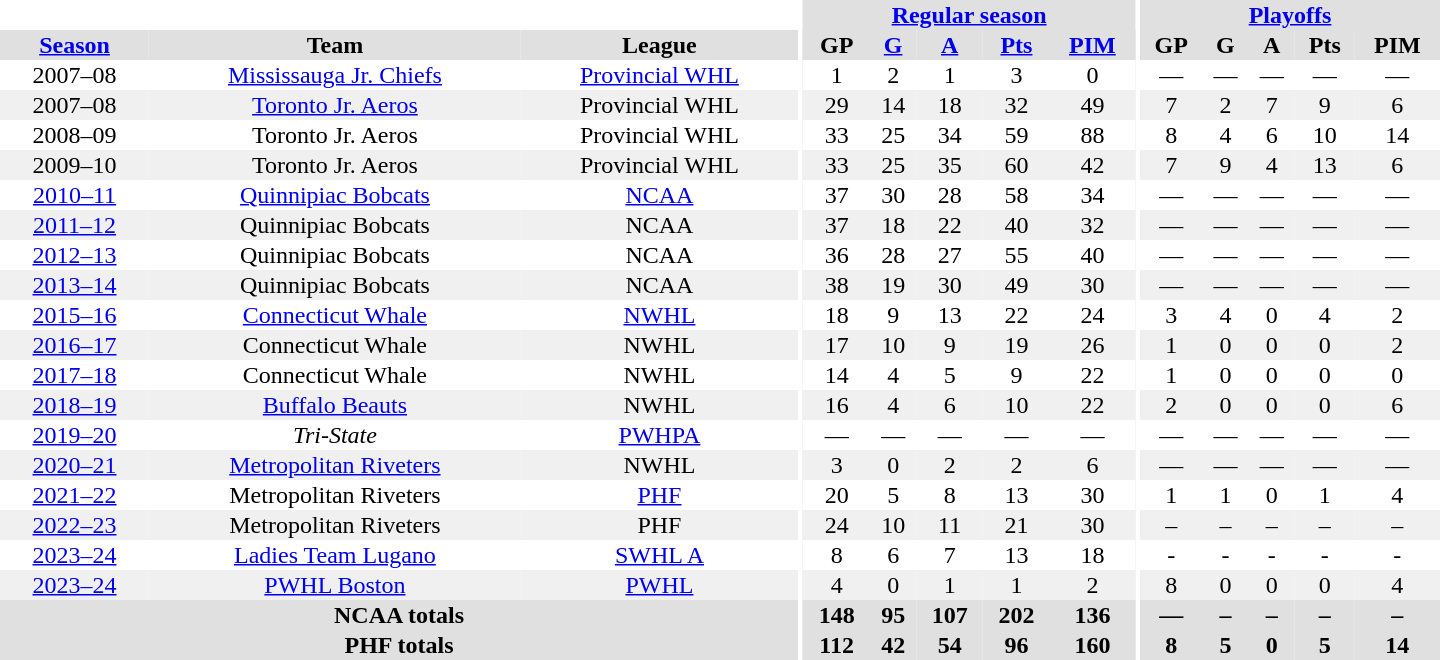<table border="0" cellpadding="1" cellspacing="0" style="text-align:center; width:60em">
<tr bgcolor="#e0e0e0">
<th colspan="3" bgcolor="#ffffff"></th>
<th rowspan="73" bgcolor="#ffffff"></th>
<th colspan="5"><a href='#'>Regular season</a></th>
<th rowspan="73" bgcolor="#ffffff"></th>
<th colspan="5"><a href='#'>Playoffs</a></th>
</tr>
<tr bgcolor="#e0e0e0">
<th><a href='#'>Season</a></th>
<th>Team</th>
<th>League</th>
<th>GP</th>
<th><a href='#'>G</a></th>
<th><a href='#'>A</a></th>
<th><a href='#'><strong>Pts</strong></a></th>
<th><a href='#'>PIM</a></th>
<th>GP</th>
<th>G</th>
<th>A</th>
<th>Pts</th>
<th>PIM</th>
</tr>
<tr>
<td>2007–08</td>
<td><a href='#'>Mississauga Jr. Chiefs</a></td>
<td><a href='#'>Provincial WHL</a></td>
<td>1</td>
<td>2</td>
<td>1</td>
<td>3</td>
<td>0</td>
<td>—</td>
<td>—</td>
<td>—</td>
<td>—</td>
<td>—</td>
</tr>
<tr bgcolor="#f0f0f0">
<td>2007–08</td>
<td><a href='#'>Toronto Jr. Aeros</a></td>
<td>Provincial WHL</td>
<td>29</td>
<td>14</td>
<td>18</td>
<td>32</td>
<td>49</td>
<td>7</td>
<td>2</td>
<td>7</td>
<td>9</td>
<td>6</td>
</tr>
<tr>
<td>2008–09</td>
<td>Toronto Jr. Aeros</td>
<td>Provincial WHL</td>
<td>33</td>
<td>25</td>
<td>34</td>
<td>59</td>
<td>88</td>
<td>8</td>
<td>4</td>
<td>6</td>
<td>10</td>
<td>14</td>
</tr>
<tr bgcolor="#f0f0f0">
<td>2009–10</td>
<td>Toronto Jr. Aeros</td>
<td>Provincial WHL</td>
<td>33</td>
<td>25</td>
<td>35</td>
<td>60</td>
<td>42</td>
<td>7</td>
<td>9</td>
<td>4</td>
<td>13</td>
<td>6</td>
</tr>
<tr>
<td><a href='#'>2010–11</a></td>
<td><a href='#'>Quinnipiac Bobcats</a></td>
<td><a href='#'>NCAA</a></td>
<td>37</td>
<td>30</td>
<td>28</td>
<td>58</td>
<td>34</td>
<td>—</td>
<td>—</td>
<td>—</td>
<td>—</td>
<td>—</td>
</tr>
<tr bgcolor="#f0f0f0">
<td><a href='#'>2011–12</a></td>
<td>Quinnipiac Bobcats</td>
<td>NCAA</td>
<td>37</td>
<td>18</td>
<td>22</td>
<td>40</td>
<td>32</td>
<td>—</td>
<td>—</td>
<td>—</td>
<td>—</td>
<td>—</td>
</tr>
<tr>
<td><a href='#'>2012–13</a></td>
<td>Quinnipiac Bobcats</td>
<td>NCAA</td>
<td>36</td>
<td>28</td>
<td>27</td>
<td>55</td>
<td>40</td>
<td>—</td>
<td>—</td>
<td>—</td>
<td>—</td>
<td>—</td>
</tr>
<tr bgcolor="#f0f0f0">
<td><a href='#'>2013–14</a></td>
<td>Quinnipiac Bobcats</td>
<td>NCAA</td>
<td>38</td>
<td>19</td>
<td>30</td>
<td>49</td>
<td>30</td>
<td>—</td>
<td>—</td>
<td>—</td>
<td>—</td>
<td>—</td>
</tr>
<tr>
<td><a href='#'>2015–16</a></td>
<td><a href='#'>Connecticut Whale</a></td>
<td><a href='#'>NWHL</a></td>
<td>18</td>
<td>9</td>
<td>13</td>
<td>22</td>
<td>24</td>
<td>3</td>
<td>4</td>
<td>0</td>
<td>4</td>
<td>2</td>
</tr>
<tr bgcolor="#f0f0f0">
<td><a href='#'>2016–17</a></td>
<td>Connecticut Whale</td>
<td>NWHL</td>
<td>17</td>
<td>10</td>
<td>9</td>
<td>19</td>
<td>26</td>
<td>1</td>
<td>0</td>
<td>0</td>
<td>0</td>
<td>2</td>
</tr>
<tr>
<td><a href='#'>2017–18</a></td>
<td>Connecticut Whale</td>
<td>NWHL</td>
<td>14</td>
<td>4</td>
<td>5</td>
<td>9</td>
<td>22</td>
<td>1</td>
<td>0</td>
<td>0</td>
<td>0</td>
<td>0</td>
</tr>
<tr bgcolor="#f0f0f0">
<td><a href='#'>2018–19</a></td>
<td><a href='#'>Buffalo Beauts</a></td>
<td>NWHL</td>
<td>16</td>
<td>4</td>
<td>6</td>
<td>10</td>
<td>22</td>
<td>2</td>
<td>0</td>
<td>0</td>
<td>0</td>
<td>6</td>
</tr>
<tr>
<td><a href='#'>2019–20</a></td>
<td><em>Tri-State</em></td>
<td><a href='#'>PWHPA</a></td>
<td>—</td>
<td>—</td>
<td>—</td>
<td>—</td>
<td>—</td>
<td>—</td>
<td>—</td>
<td>—</td>
<td>—</td>
<td>—</td>
</tr>
<tr bgcolor="#f0f0f0">
<td><a href='#'>2020–21</a></td>
<td><a href='#'>Metropolitan Riveters</a></td>
<td>NWHL</td>
<td>3</td>
<td>0</td>
<td>2</td>
<td>2</td>
<td>6</td>
<td>—</td>
<td>—</td>
<td>—</td>
<td>—</td>
<td>—</td>
</tr>
<tr>
<td><a href='#'>2021–22</a></td>
<td>Metropolitan Riveters</td>
<td><a href='#'>PHF</a></td>
<td>20</td>
<td>5</td>
<td>8</td>
<td>13</td>
<td>30</td>
<td>1</td>
<td>1</td>
<td>0</td>
<td>1</td>
<td>4</td>
</tr>
<tr bgcolor="#f0f0f0">
<td><a href='#'>2022–23</a></td>
<td>Metropolitan Riveters</td>
<td>PHF</td>
<td>24</td>
<td>10</td>
<td>11</td>
<td>21</td>
<td>30</td>
<td>–</td>
<td>–</td>
<td>–</td>
<td>–</td>
<td>–</td>
</tr>
<tr>
<td><a href='#'>2023–24</a></td>
<td><a href='#'>Ladies Team Lugano</a></td>
<td><a href='#'>SWHL A</a></td>
<td>8</td>
<td>6</td>
<td>7</td>
<td>13</td>
<td>18</td>
<td>-</td>
<td>-</td>
<td>-</td>
<td>-</td>
<td>-</td>
</tr>
<tr bgcolor="#f0f0f0">
<td><a href='#'>2023–24</a></td>
<td><a href='#'>PWHL Boston</a></td>
<td><a href='#'>PWHL</a></td>
<td>4</td>
<td>0</td>
<td>1</td>
<td>1</td>
<td>2</td>
<td>8</td>
<td>0</td>
<td>0</td>
<td>0</td>
<td>4</td>
</tr>
<tr bgcolor="#e0e0e0">
<th colspan="3">NCAA totals</th>
<th>148</th>
<th>95</th>
<th>107</th>
<th>202</th>
<th>136</th>
<th>—</th>
<th>–</th>
<th>–</th>
<th>–</th>
<th>–</th>
</tr>
<tr bgcolor="#e0e0e0">
<th colspan="3">PHF totals</th>
<th>112</th>
<th>42</th>
<th>54</th>
<th>96</th>
<th>160</th>
<th>8</th>
<th>5</th>
<th>0</th>
<th>5</th>
<th>14</th>
</tr>
</table>
